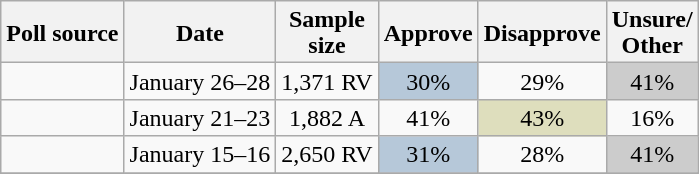<table class="wikitable sortable collapsible" style="text-align:center;line-height:17px">
<tr>
<th>Poll source</th>
<th>Date</th>
<th>Sample<br>size</th>
<th>Approve</th>
<th>Disapprove</th>
<th>Unsure/<br>Other</th>
</tr>
<tr>
<td></td>
<td>January 26–28</td>
<td>1,371 RV</td>
<td style="background:#B6C8D9;">30%</td>
<td>29%</td>
<td style="background:#cccccc;">41%</td>
</tr>
<tr>
<td></td>
<td>January 21–23</td>
<td>1,882 A</td>
<td>41%</td>
<td style="background:#DEDEBD;">43%</td>
<td>16%</td>
</tr>
<tr>
<td></td>
<td>January 15–16</td>
<td>2,650 RV</td>
<td style="background:#B6C8D9;">31%</td>
<td>28%</td>
<td style="background:#cccccc;">41%</td>
</tr>
<tr>
</tr>
</table>
